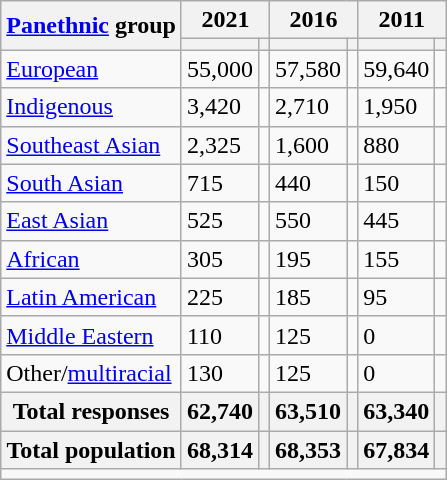<table class="wikitable collapsible sortable">
<tr>
<th rowspan="2"><a href='#'>Panethnic</a> group</th>
<th colspan="2">2021</th>
<th colspan="2">2016</th>
<th colspan="2">2011</th>
</tr>
<tr>
<th><a href='#'></a></th>
<th></th>
<th></th>
<th></th>
<th></th>
<th></th>
</tr>
<tr>
<td><a href='#'>European</a></td>
<td>55,000</td>
<td></td>
<td>57,580</td>
<td></td>
<td>59,640</td>
<td></td>
</tr>
<tr>
<td><a href='#'>Indigenous</a></td>
<td>3,420</td>
<td></td>
<td>2,710</td>
<td></td>
<td>1,950</td>
<td></td>
</tr>
<tr>
<td><a href='#'>Southeast Asian</a></td>
<td>2,325</td>
<td></td>
<td>1,600</td>
<td></td>
<td>880</td>
<td></td>
</tr>
<tr>
<td><a href='#'>South Asian</a></td>
<td>715</td>
<td></td>
<td>440</td>
<td></td>
<td>150</td>
<td></td>
</tr>
<tr>
<td><a href='#'>East Asian</a></td>
<td>525</td>
<td></td>
<td>550</td>
<td></td>
<td>445</td>
<td></td>
</tr>
<tr>
<td><a href='#'>African</a></td>
<td>305</td>
<td></td>
<td>195</td>
<td></td>
<td>155</td>
<td></td>
</tr>
<tr>
<td><a href='#'>Latin American</a></td>
<td>225</td>
<td></td>
<td>185</td>
<td></td>
<td>95</td>
<td></td>
</tr>
<tr>
<td><a href='#'>Middle Eastern</a></td>
<td>110</td>
<td></td>
<td>125</td>
<td></td>
<td>0</td>
<td></td>
</tr>
<tr>
<td>Other/<a href='#'>multiracial</a></td>
<td>130</td>
<td></td>
<td>125</td>
<td></td>
<td>0</td>
<td></td>
</tr>
<tr>
<th>Total responses</th>
<th>62,740</th>
<th></th>
<th>63,510</th>
<th></th>
<th>63,340</th>
<th></th>
</tr>
<tr class="sortbottom">
<th>Total population</th>
<th>68,314</th>
<th></th>
<th>68,353</th>
<th></th>
<th>67,834</th>
<th></th>
</tr>
<tr class="sortbottom">
<td colspan="15"></td>
</tr>
</table>
